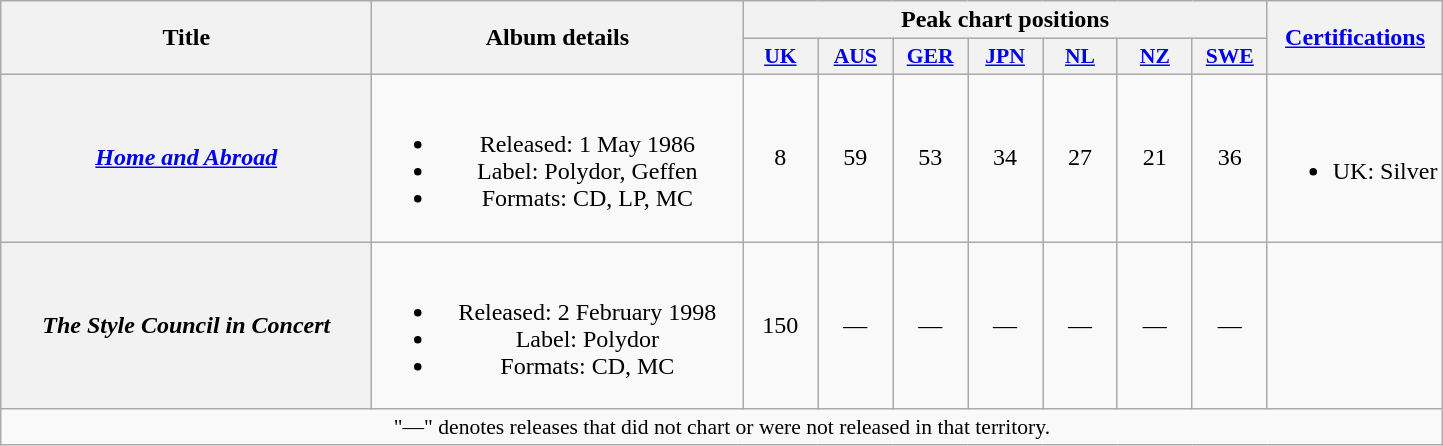<table class="wikitable plainrowheaders" style="text-align:center;">
<tr>
<th rowspan="2" scope="col" style="width:15em;">Title</th>
<th rowspan="2" scope="col" style="width:15em;">Album details</th>
<th colspan="7">Peak chart positions</th>
<th rowspan="2"><a href='#'>Certifications</a></th>
</tr>
<tr>
<th scope="col" style="width:3em;font-size:90%;"><a href='#'>UK</a><br></th>
<th scope="col" style="width:3em;font-size:90%;"><a href='#'>AUS</a><br></th>
<th scope="col" style="width:3em;font-size:90%;"><a href='#'>GER</a><br></th>
<th scope="col" style="width:3em;font-size:90%;"><a href='#'>JPN</a><br></th>
<th scope="col" style="width:3em;font-size:90%;"><a href='#'>NL</a><br></th>
<th scope="col" style="width:3em;font-size:90%;"><a href='#'>NZ</a><br></th>
<th scope="col" style="width:3em;font-size:90%;"><a href='#'>SWE</a><br></th>
</tr>
<tr>
<th scope="row"><em><a href='#'>Home and Abroad</a></em></th>
<td><br><ul><li>Released: 1 May 1986</li><li>Label: Polydor, Geffen</li><li>Formats: CD, LP, MC</li></ul></td>
<td>8</td>
<td>59</td>
<td>53</td>
<td>34</td>
<td>27</td>
<td>21</td>
<td>36</td>
<td><br><ul><li>UK: Silver</li></ul></td>
</tr>
<tr>
<th scope="row"><em>The Style Council in Concert</em></th>
<td><br><ul><li>Released: 2 February 1998</li><li>Label: Polydor</li><li>Formats: CD, MC</li></ul></td>
<td>150</td>
<td>—</td>
<td>—</td>
<td>—</td>
<td>—</td>
<td>—</td>
<td>—</td>
<td></td>
</tr>
<tr>
<td colspan="10" style="font-size:90%">"—" denotes releases that did not chart or were not released in that territory.</td>
</tr>
</table>
